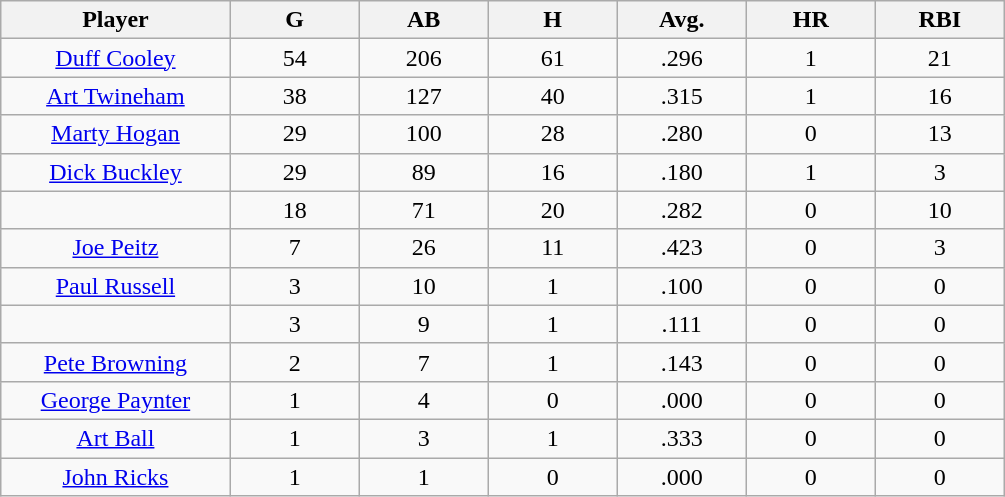<table class="wikitable sortable">
<tr>
<th bgcolor="#DDDDFF" width="16%">Player</th>
<th bgcolor="#DDDDFF" width="9%">G</th>
<th bgcolor="#DDDDFF" width="9%">AB</th>
<th bgcolor="#DDDDFF" width="9%">H</th>
<th bgcolor="#DDDDFF" width="9%">Avg.</th>
<th bgcolor="#DDDDFF" width="9%">HR</th>
<th bgcolor="#DDDDFF" width="9%">RBI</th>
</tr>
<tr align="center">
<td><a href='#'>Duff Cooley</a></td>
<td>54</td>
<td>206</td>
<td>61</td>
<td>.296</td>
<td>1</td>
<td>21</td>
</tr>
<tr align=center>
<td><a href='#'>Art Twineham</a></td>
<td>38</td>
<td>127</td>
<td>40</td>
<td>.315</td>
<td>1</td>
<td>16</td>
</tr>
<tr align=center>
<td><a href='#'>Marty Hogan</a></td>
<td>29</td>
<td>100</td>
<td>28</td>
<td>.280</td>
<td>0</td>
<td>13</td>
</tr>
<tr align=center>
<td><a href='#'>Dick Buckley</a></td>
<td>29</td>
<td>89</td>
<td>16</td>
<td>.180</td>
<td>1</td>
<td>3</td>
</tr>
<tr align=center>
<td></td>
<td>18</td>
<td>71</td>
<td>20</td>
<td>.282</td>
<td>0</td>
<td>10</td>
</tr>
<tr align="center">
<td><a href='#'>Joe Peitz</a></td>
<td>7</td>
<td>26</td>
<td>11</td>
<td>.423</td>
<td>0</td>
<td>3</td>
</tr>
<tr align=center>
<td><a href='#'>Paul Russell</a></td>
<td>3</td>
<td>10</td>
<td>1</td>
<td>.100</td>
<td>0</td>
<td>0</td>
</tr>
<tr align=center>
<td></td>
<td>3</td>
<td>9</td>
<td>1</td>
<td>.111</td>
<td>0</td>
<td>0</td>
</tr>
<tr align="center">
<td><a href='#'>Pete Browning</a></td>
<td>2</td>
<td>7</td>
<td>1</td>
<td>.143</td>
<td>0</td>
<td>0</td>
</tr>
<tr align=center>
<td><a href='#'>George Paynter</a></td>
<td>1</td>
<td>4</td>
<td>0</td>
<td>.000</td>
<td>0</td>
<td>0</td>
</tr>
<tr align=center>
<td><a href='#'>Art Ball</a></td>
<td>1</td>
<td>3</td>
<td>1</td>
<td>.333</td>
<td>0</td>
<td>0</td>
</tr>
<tr align=center>
<td><a href='#'>John Ricks</a></td>
<td>1</td>
<td>1</td>
<td>0</td>
<td>.000</td>
<td>0</td>
<td>0</td>
</tr>
</table>
